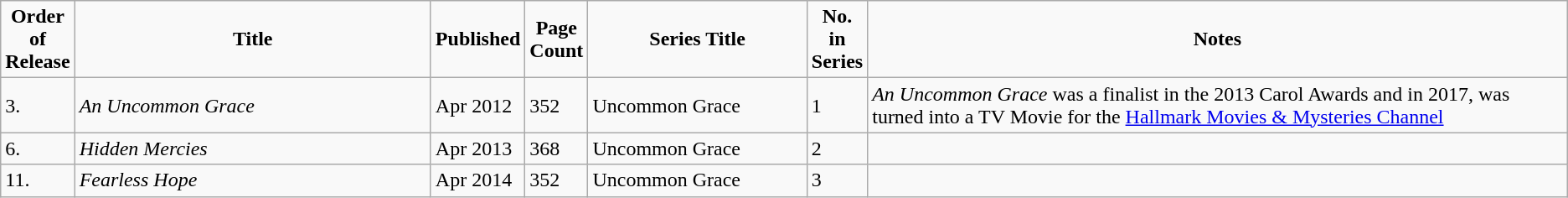<table class="wikitable">
<tr valign="middle" align="center">
<td style="width:2.5%;"><strong>Order of Release</strong></td>
<td style="width:25%; "><strong>Title</strong></td>
<td style="width:2.5%;"><strong>Published</strong></td>
<td style="width:2.5%; "><strong>Page Count</strong></td>
<td style="width:15%; "><strong>Series Title</strong></td>
<td style="width:2.5%; "><strong>No. in Series</strong></td>
<td style="width:50%;"><strong>Notes</strong></td>
</tr>
<tr>
<td>3.</td>
<td><em>An Uncommon Grace</em></td>
<td>Apr 2012</td>
<td>352</td>
<td>Uncommon Grace</td>
<td>1</td>
<td><em>An Uncommon Grace</em> was a finalist in the 2013 Carol Awards and in 2017, was turned into a TV Movie for the <a href='#'>Hallmark Movies & Mysteries Channel</a></td>
</tr>
<tr>
<td>6.</td>
<td><em>Hidden Mercies</em></td>
<td>Apr 2013</td>
<td>368</td>
<td>Uncommon Grace</td>
<td>2</td>
<td></td>
</tr>
<tr>
<td>11.</td>
<td><em>Fearless Hope</em></td>
<td>Apr 2014</td>
<td>352</td>
<td>Uncommon Grace</td>
<td>3</td>
<td></td>
</tr>
</table>
